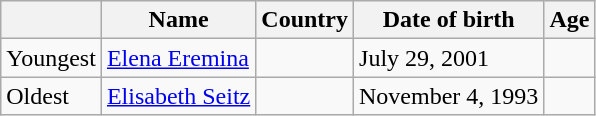<table class="wikitable">
<tr>
<th></th>
<th>Name</th>
<th>Country</th>
<th>Date of birth</th>
<th>Age</th>
</tr>
<tr>
<td>Youngest</td>
<td><a href='#'>Elena Eremina</a></td>
<td></td>
<td>July 29, 2001</td>
<td></td>
</tr>
<tr>
<td>Oldest</td>
<td><a href='#'>Elisabeth Seitz</a></td>
<td></td>
<td>November 4, 1993</td>
<td></td>
</tr>
</table>
